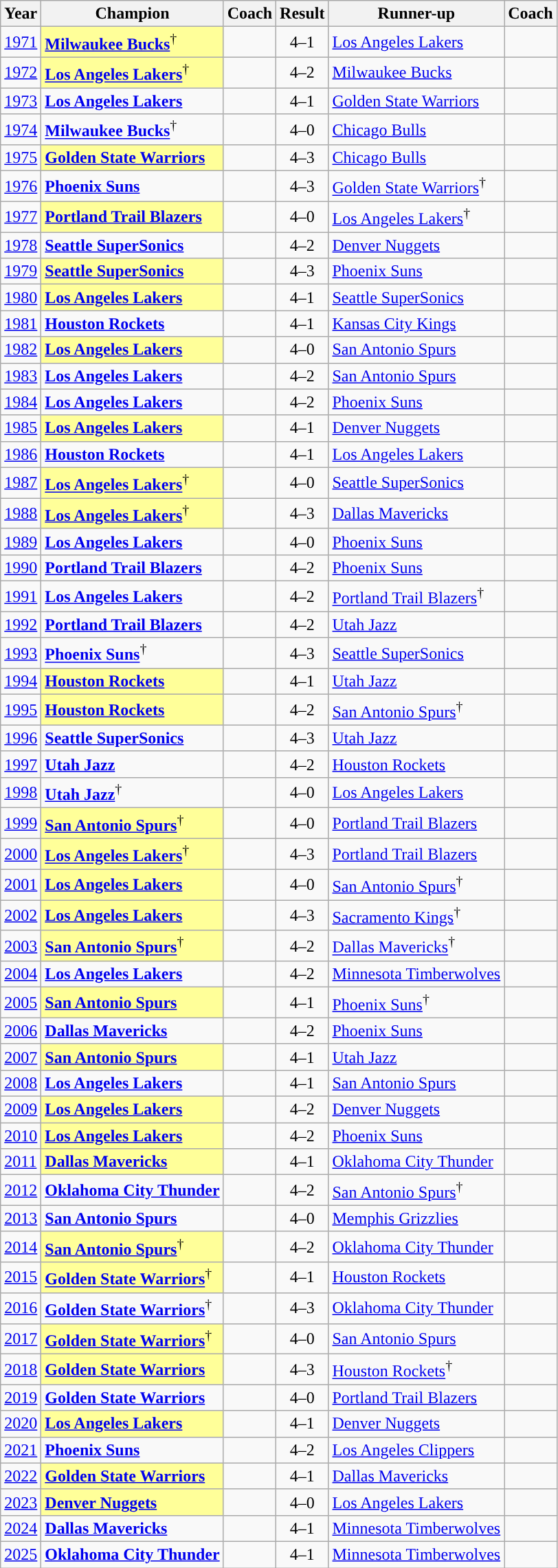<table class="wikitable sortable">
<tr>
<th>Year</th>
<th>Champion</th>
<th>Coach</th>
<th class="unsortable">Result</th>
<th>Runner-up</th>
<th>Coach</th>
</tr>
<tr>
<td><a href='#'>1971</a></td>
<td bgcolor=#FFFF99><strong><a href='#'>Milwaukee Bucks</a></strong><sup>†</sup></td>
<td></td>
<td align=center>4–1</td>
<td><a href='#'>Los Angeles Lakers</a></td>
<td></td>
</tr>
<tr>
<td><a href='#'>1972</a></td>
<td bgcolor=#FFFF99><strong><a href='#'>Los Angeles Lakers</a></strong><sup>†</sup></td>
<td></td>
<td align=center>4–2</td>
<td><a href='#'>Milwaukee Bucks</a></td>
<td></td>
</tr>
<tr>
<td><a href='#'>1973</a></td>
<td><strong><a href='#'>Los Angeles Lakers</a></strong></td>
<td></td>
<td align=center>4–1</td>
<td><a href='#'>Golden State Warriors</a></td>
<td></td>
</tr>
<tr>
<td><a href='#'>1974</a></td>
<td><strong><a href='#'>Milwaukee Bucks</a></strong><sup>†</sup></td>
<td></td>
<td align=center>4–0</td>
<td><a href='#'>Chicago Bulls</a></td>
<td></td>
</tr>
<tr>
<td><a href='#'>1975</a></td>
<td bgcolor=#FFFF99><strong><a href='#'>Golden State Warriors</a></strong></td>
<td></td>
<td align=center>4–3</td>
<td><a href='#'>Chicago Bulls</a></td>
<td></td>
</tr>
<tr>
<td><a href='#'>1976</a></td>
<td><strong><a href='#'>Phoenix Suns</a></strong></td>
<td></td>
<td align=center>4–3</td>
<td><a href='#'>Golden State Warriors</a><sup>†</sup></td>
<td></td>
</tr>
<tr>
<td><a href='#'>1977</a></td>
<td bgcolor=#FFFF99><strong><a href='#'>Portland Trail Blazers</a></strong></td>
<td></td>
<td align=center>4–0</td>
<td><a href='#'>Los Angeles Lakers</a><sup>†</sup></td>
<td></td>
</tr>
<tr>
<td><a href='#'>1978</a></td>
<td><strong><a href='#'>Seattle SuperSonics</a></strong></td>
<td></td>
<td align=center>4–2</td>
<td><a href='#'>Denver Nuggets</a></td>
<td></td>
</tr>
<tr>
<td><a href='#'>1979</a></td>
<td bgcolor=#FFFF99><strong><a href='#'>Seattle SuperSonics</a></strong></td>
<td></td>
<td align=center>4–3</td>
<td><a href='#'>Phoenix Suns</a></td>
<td></td>
</tr>
<tr>
<td><a href='#'>1980</a></td>
<td bgcolor=#FFFF99><strong><a href='#'>Los Angeles Lakers</a></strong></td>
<td></td>
<td align=center>4–1</td>
<td><a href='#'>Seattle SuperSonics</a></td>
<td></td>
</tr>
<tr>
<td><a href='#'>1981</a></td>
<td><strong><a href='#'>Houston Rockets</a></strong></td>
<td></td>
<td align=center>4–1</td>
<td><a href='#'>Kansas City Kings</a></td>
<td></td>
</tr>
<tr>
<td><a href='#'>1982</a></td>
<td bgcolor=#FFFF99><strong><a href='#'>Los Angeles Lakers</a></strong></td>
<td></td>
<td align=center>4–0</td>
<td><a href='#'>San Antonio Spurs</a></td>
<td></td>
</tr>
<tr>
<td><a href='#'>1983</a></td>
<td><strong><a href='#'>Los Angeles Lakers</a></strong></td>
<td></td>
<td align=center>4–2</td>
<td><a href='#'>San Antonio Spurs</a></td>
<td></td>
</tr>
<tr>
<td><a href='#'>1984</a></td>
<td><strong><a href='#'>Los Angeles Lakers</a></strong></td>
<td></td>
<td align=center>4–2</td>
<td><a href='#'>Phoenix Suns</a></td>
<td></td>
</tr>
<tr>
<td><a href='#'>1985</a></td>
<td bgcolor=#FFFF99><strong><a href='#'>Los Angeles Lakers</a></strong></td>
<td></td>
<td align=center>4–1</td>
<td><a href='#'>Denver Nuggets</a></td>
<td></td>
</tr>
<tr>
<td><a href='#'>1986</a></td>
<td><strong><a href='#'>Houston Rockets</a></strong></td>
<td></td>
<td align=center>4–1</td>
<td><a href='#'>Los Angeles Lakers</a></td>
<td></td>
</tr>
<tr>
<td><a href='#'>1987</a></td>
<td bgcolor=#FFFF99><strong><a href='#'>Los Angeles Lakers</a></strong><sup>†</sup></td>
<td></td>
<td align=center>4–0</td>
<td><a href='#'>Seattle SuperSonics</a></td>
<td></td>
</tr>
<tr>
<td><a href='#'>1988</a></td>
<td bgcolor=#FFFF99><strong><a href='#'>Los Angeles Lakers</a></strong><sup>†</sup></td>
<td></td>
<td align=center>4–3</td>
<td><a href='#'>Dallas Mavericks</a></td>
<td></td>
</tr>
<tr>
<td><a href='#'>1989</a></td>
<td><strong><a href='#'>Los Angeles Lakers</a></strong></td>
<td></td>
<td align=center>4–0</td>
<td><a href='#'>Phoenix Suns</a></td>
<td></td>
</tr>
<tr>
<td><a href='#'>1990</a></td>
<td><strong><a href='#'>Portland Trail Blazers</a></strong></td>
<td></td>
<td align=center>4–2</td>
<td><a href='#'>Phoenix Suns</a></td>
<td></td>
</tr>
<tr>
<td><a href='#'>1991</a></td>
<td><strong><a href='#'>Los Angeles Lakers</a></strong></td>
<td></td>
<td align=center>4–2</td>
<td><a href='#'>Portland Trail Blazers</a><sup>†</sup></td>
<td></td>
</tr>
<tr>
<td><a href='#'>1992</a></td>
<td><strong><a href='#'>Portland Trail Blazers</a></strong></td>
<td></td>
<td align=center>4–2</td>
<td><a href='#'>Utah Jazz</a></td>
<td></td>
</tr>
<tr>
<td><a href='#'>1993</a></td>
<td><strong><a href='#'>Phoenix Suns</a></strong><sup>†</sup></td>
<td></td>
<td align=center>4–3</td>
<td><a href='#'>Seattle SuperSonics</a></td>
<td></td>
</tr>
<tr>
<td><a href='#'>1994</a></td>
<td bgcolor=#FFFF99><strong><a href='#'>Houston Rockets</a></strong></td>
<td></td>
<td align=center>4–1</td>
<td><a href='#'>Utah Jazz</a></td>
<td></td>
</tr>
<tr>
<td><a href='#'>1995</a></td>
<td bgcolor=#FFFF99><strong><a href='#'>Houston Rockets</a></strong></td>
<td></td>
<td align=center>4–2</td>
<td><a href='#'>San Antonio Spurs</a><sup>†</sup></td>
<td></td>
</tr>
<tr>
<td><a href='#'>1996</a></td>
<td><strong><a href='#'>Seattle SuperSonics</a></strong></td>
<td></td>
<td align=center>4–3</td>
<td><a href='#'>Utah Jazz</a></td>
<td></td>
</tr>
<tr>
<td><a href='#'>1997</a></td>
<td><strong><a href='#'>Utah Jazz</a></strong></td>
<td></td>
<td align=center>4–2</td>
<td><a href='#'>Houston Rockets</a></td>
<td></td>
</tr>
<tr>
<td><a href='#'>1998</a></td>
<td><strong><a href='#'>Utah Jazz</a></strong><sup>†</sup></td>
<td></td>
<td align=center>4–0</td>
<td><a href='#'>Los Angeles Lakers</a></td>
<td></td>
</tr>
<tr>
<td><a href='#'>1999</a></td>
<td bgcolor=#FFFF99><strong><a href='#'>San Antonio Spurs</a></strong><sup>†</sup></td>
<td></td>
<td align=center>4–0</td>
<td><a href='#'>Portland Trail Blazers</a></td>
<td></td>
</tr>
<tr>
<td><a href='#'>2000</a></td>
<td bgcolor=#FFFF99><strong><a href='#'>Los Angeles Lakers</a></strong><sup>†</sup></td>
<td></td>
<td align=center>4–3</td>
<td><a href='#'>Portland Trail Blazers</a></td>
<td></td>
</tr>
<tr>
<td><a href='#'>2001</a></td>
<td bgcolor=#FFFF99><strong><a href='#'>Los Angeles Lakers</a></strong></td>
<td></td>
<td align=center>4–0</td>
<td><a href='#'>San Antonio Spurs</a><sup>†</sup></td>
<td></td>
</tr>
<tr>
<td><a href='#'>2002</a></td>
<td bgcolor=#FFFF99><strong><a href='#'>Los Angeles Lakers</a></strong></td>
<td></td>
<td align=center>4–3</td>
<td><a href='#'>Sacramento Kings</a><sup>†</sup></td>
<td></td>
</tr>
<tr>
<td><a href='#'>2003</a></td>
<td bgcolor=#FFFF99><strong><a href='#'>San Antonio Spurs</a></strong><sup>†</sup></td>
<td></td>
<td align=center>4–2</td>
<td><a href='#'>Dallas Mavericks</a><sup>†</sup></td>
<td></td>
</tr>
<tr>
<td><a href='#'>2004</a></td>
<td><strong><a href='#'>Los Angeles Lakers</a></strong></td>
<td></td>
<td align=center>4–2</td>
<td><a href='#'>Minnesota Timberwolves</a></td>
<td></td>
</tr>
<tr>
<td><a href='#'>2005</a></td>
<td bgcolor=#FFFF99><strong><a href='#'>San Antonio Spurs</a></strong></td>
<td></td>
<td align=center>4–1</td>
<td><a href='#'>Phoenix Suns</a><sup>†</sup></td>
<td></td>
</tr>
<tr>
<td><a href='#'>2006</a></td>
<td><strong><a href='#'>Dallas Mavericks</a></strong></td>
<td></td>
<td align=center>4–2</td>
<td><a href='#'>Phoenix Suns</a></td>
<td></td>
</tr>
<tr>
<td><a href='#'>2007</a></td>
<td bgcolor=#FFFF99><strong><a href='#'>San Antonio Spurs</a></strong></td>
<td></td>
<td align=center>4–1</td>
<td><a href='#'>Utah Jazz</a></td>
<td></td>
</tr>
<tr>
<td><a href='#'>2008</a></td>
<td><strong><a href='#'>Los Angeles Lakers</a></strong></td>
<td></td>
<td align=center>4–1</td>
<td><a href='#'>San Antonio Spurs</a></td>
<td></td>
</tr>
<tr>
<td><a href='#'>2009</a></td>
<td bgcolor=#FFFF99><strong><a href='#'>Los Angeles Lakers</a></strong></td>
<td></td>
<td align=center>4–2</td>
<td><a href='#'>Denver Nuggets</a></td>
<td></td>
</tr>
<tr>
<td><a href='#'>2010</a></td>
<td bgcolor=#FFFF99><strong><a href='#'>Los Angeles Lakers</a></strong></td>
<td></td>
<td align=center>4–2</td>
<td><a href='#'>Phoenix Suns</a></td>
<td></td>
</tr>
<tr>
<td><a href='#'>2011</a></td>
<td bgcolor=#FFFF99><strong><a href='#'>Dallas Mavericks</a></strong></td>
<td></td>
<td align=center>4–1</td>
<td><a href='#'>Oklahoma City Thunder</a></td>
<td></td>
</tr>
<tr>
<td><a href='#'>2012</a></td>
<td><strong><a href='#'>Oklahoma City Thunder</a></strong></td>
<td></td>
<td align=center>4–2</td>
<td><a href='#'>San Antonio Spurs</a><sup>†</sup></td>
<td></td>
</tr>
<tr>
<td><a href='#'>2013</a></td>
<td><strong><a href='#'>San Antonio Spurs</a></strong></td>
<td></td>
<td align=center>4–0</td>
<td><a href='#'>Memphis Grizzlies</a></td>
<td></td>
</tr>
<tr>
<td><a href='#'>2014</a></td>
<td bgcolor=#FFFF99><strong><a href='#'>San Antonio Spurs</a></strong><sup>†</sup></td>
<td></td>
<td align=center>4–2</td>
<td><a href='#'>Oklahoma City Thunder</a></td>
<td></td>
</tr>
<tr>
<td><a href='#'>2015</a></td>
<td bgcolor=#FFFF99><strong><a href='#'>Golden State Warriors</a></strong><sup>†</sup></td>
<td></td>
<td align=center>4–1</td>
<td><a href='#'>Houston Rockets</a></td>
<td></td>
</tr>
<tr>
<td><a href='#'>2016</a></td>
<td><strong><a href='#'>Golden State Warriors</a></strong><sup>†</sup></td>
<td></td>
<td align=center>4–3</td>
<td><a href='#'>Oklahoma City Thunder</a></td>
<td></td>
</tr>
<tr>
<td><a href='#'>2017</a></td>
<td bgcolor=#FFFF99><strong><a href='#'>Golden State Warriors</a></strong><sup>†</sup></td>
<td></td>
<td align=center>4–0</td>
<td><a href='#'>San Antonio Spurs</a></td>
<td></td>
</tr>
<tr>
<td><a href='#'>2018</a></td>
<td bgcolor=#FFFF99><strong><a href='#'>Golden State Warriors</a></strong></td>
<td></td>
<td align=center>4–3</td>
<td><a href='#'>Houston Rockets</a><sup>†</sup></td>
<td></td>
</tr>
<tr>
<td><a href='#'>2019</a></td>
<td><strong><a href='#'>Golden State Warriors</a></strong></td>
<td></td>
<td align=center>4–0</td>
<td><a href='#'>Portland Trail Blazers</a></td>
<td></td>
</tr>
<tr>
<td><a href='#'>2020</a></td>
<td bgcolor=#FFFF99><strong><a href='#'>Los Angeles Lakers</a></strong></td>
<td></td>
<td align=center>4–1</td>
<td><a href='#'>Denver Nuggets</a></td>
<td></td>
</tr>
<tr>
<td><a href='#'>2021</a></td>
<td><strong><a href='#'>Phoenix Suns</a></strong></td>
<td></td>
<td align=center>4–2</td>
<td><a href='#'>Los Angeles Clippers</a></td>
<td></td>
</tr>
<tr>
<td><a href='#'>2022</a></td>
<td bgcolor=#FFFF99><strong><a href='#'>Golden State Warriors</a></strong></td>
<td></td>
<td align=center>4–1</td>
<td><a href='#'>Dallas Mavericks</a></td>
<td></td>
</tr>
<tr>
<td><a href='#'>2023</a></td>
<td bgcolor=#FFFF99><strong><a href='#'>Denver Nuggets</a></strong></td>
<td></td>
<td align=center>4–0</td>
<td><a href='#'>Los Angeles Lakers</a></td>
<td></td>
</tr>
<tr>
<td><a href='#'>2024</a></td>
<td><strong><a href='#'>Dallas Mavericks</a></strong></td>
<td></td>
<td align=center>4–1</td>
<td><a href='#'>Minnesota Timberwolves</a></td>
<td></td>
</tr>
<tr>
<td><a href='#'>2025</a></td>
<td><strong><a href='#'>Oklahoma City Thunder</a></strong></td>
<td></td>
<td align=center>4–1</td>
<td><a href='#'>Minnesota Timberwolves</a></td>
<td></td>
</tr>
</table>
